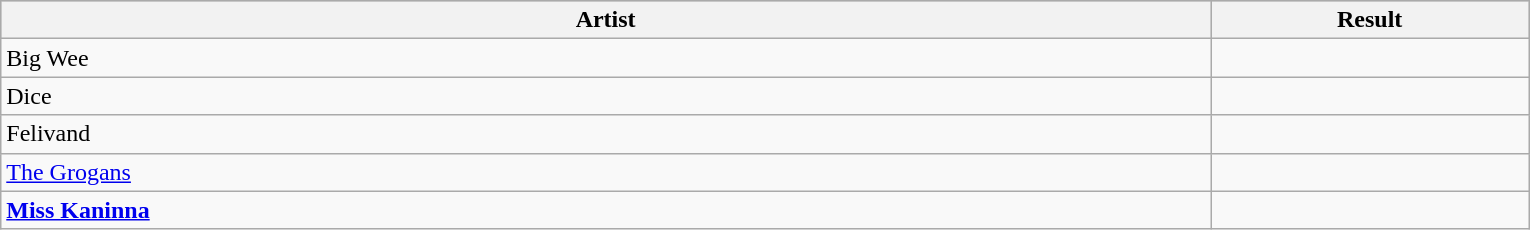<table class="sortable wikitable">
<tr bgcolor="#bebebe">
<th width="19%">Artist</th>
<th width="5%">Result</th>
</tr>
<tr>
<td>Big Wee</td>
<td></td>
</tr>
<tr>
<td>Dice</td>
<td></td>
</tr>
<tr>
<td>Felivand</td>
<td></td>
</tr>
<tr>
<td><a href='#'>The Grogans</a></td>
<td></td>
</tr>
<tr>
<td><strong><a href='#'>Miss Kaninna</a></strong></td>
<td></td>
</tr>
</table>
